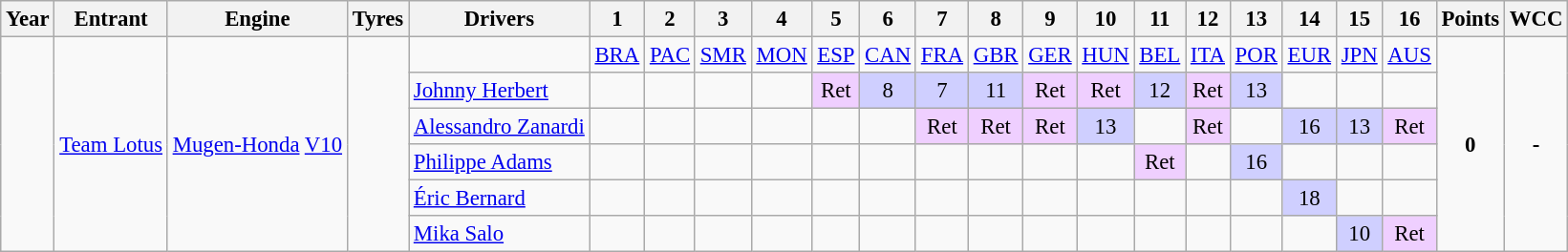<table class="wikitable" style="text-align:center; font-size:95%">
<tr>
<th>Year</th>
<th>Entrant</th>
<th>Engine</th>
<th>Tyres</th>
<th>Drivers</th>
<th>1</th>
<th>2</th>
<th>3</th>
<th>4</th>
<th>5</th>
<th>6</th>
<th>7</th>
<th>8</th>
<th>9</th>
<th>10</th>
<th>11</th>
<th>12</th>
<th>13</th>
<th>14</th>
<th>15</th>
<th>16</th>
<th>Points</th>
<th>WCC</th>
</tr>
<tr>
<td rowspan="6"></td>
<td rowspan="6"><a href='#'>Team Lotus</a></td>
<td rowspan="6"><a href='#'>Mugen-Honda</a> <a href='#'>V10</a></td>
<td rowspan="6"></td>
<td></td>
<td><a href='#'>BRA</a></td>
<td><a href='#'>PAC</a></td>
<td><a href='#'>SMR</a></td>
<td><a href='#'>MON</a></td>
<td><a href='#'>ESP</a></td>
<td><a href='#'>CAN</a></td>
<td><a href='#'>FRA</a></td>
<td><a href='#'>GBR</a></td>
<td><a href='#'>GER</a></td>
<td><a href='#'>HUN</a></td>
<td><a href='#'>BEL</a></td>
<td><a href='#'>ITA</a></td>
<td><a href='#'>POR</a></td>
<td><a href='#'>EUR</a></td>
<td><a href='#'>JPN</a></td>
<td><a href='#'>AUS</a></td>
<td rowspan="6"><strong>0</strong></td>
<td rowspan="6"><strong>-</strong></td>
</tr>
<tr>
<td align="left"><a href='#'>Johnny Herbert</a></td>
<td></td>
<td></td>
<td></td>
<td></td>
<td style="background:#efcfff;">Ret</td>
<td style="background:#cfcfff;">8</td>
<td style="background:#cfcfff;">7</td>
<td style="background:#cfcfff;">11</td>
<td style="background:#efcfff;">Ret</td>
<td style="background:#efcfff;">Ret</td>
<td style="background:#cfcfff;">12</td>
<td style="background:#efcfff;">Ret</td>
<td style="background:#cfcfff;">13</td>
<td></td>
<td></td>
<td></td>
</tr>
<tr>
<td align="left"><a href='#'>Alessandro Zanardi</a></td>
<td></td>
<td></td>
<td></td>
<td></td>
<td></td>
<td></td>
<td style="background:#EFCFFF;">Ret</td>
<td style="background:#EFCFFF;">Ret</td>
<td style="background:#EFCFFF;">Ret</td>
<td style="background:#CFCFFF;">13</td>
<td></td>
<td style="background:#EFCFFF;">Ret</td>
<td></td>
<td style="background:#CFCFFF;">16</td>
<td style="background:#CFCFFF;">13</td>
<td style="background:#EFCFFF;">Ret</td>
</tr>
<tr>
<td align="left"><a href='#'>Philippe Adams</a></td>
<td></td>
<td></td>
<td></td>
<td></td>
<td></td>
<td></td>
<td></td>
<td></td>
<td></td>
<td></td>
<td style="background:#EFCFFF;">Ret</td>
<td></td>
<td style="background:#CFCFFF;">16</td>
<td></td>
<td></td>
<td></td>
</tr>
<tr>
<td align="left"><a href='#'>Éric Bernard</a></td>
<td></td>
<td></td>
<td></td>
<td></td>
<td></td>
<td></td>
<td></td>
<td></td>
<td></td>
<td></td>
<td></td>
<td></td>
<td></td>
<td style="background:#CFCFFF;">18</td>
<td></td>
<td></td>
</tr>
<tr>
<td align="left"><a href='#'>Mika Salo</a></td>
<td></td>
<td></td>
<td></td>
<td></td>
<td></td>
<td></td>
<td></td>
<td></td>
<td></td>
<td></td>
<td></td>
<td></td>
<td></td>
<td></td>
<td style="background:#CFCFFF;">10</td>
<td style="background:#EFCFFF;">Ret</td>
</tr>
</table>
